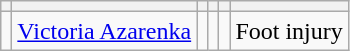<table class="wikitable sortable">
<tr>
<th></th>
<th></th>
<th></th>
<th></th>
<th></th>
<th></th>
</tr>
<tr>
<td></td>
<td> <a href='#'>Victoria Azarenka</a></td>
<td></td>
<td></td>
<td></td>
<td>Foot injury</td>
</tr>
</table>
